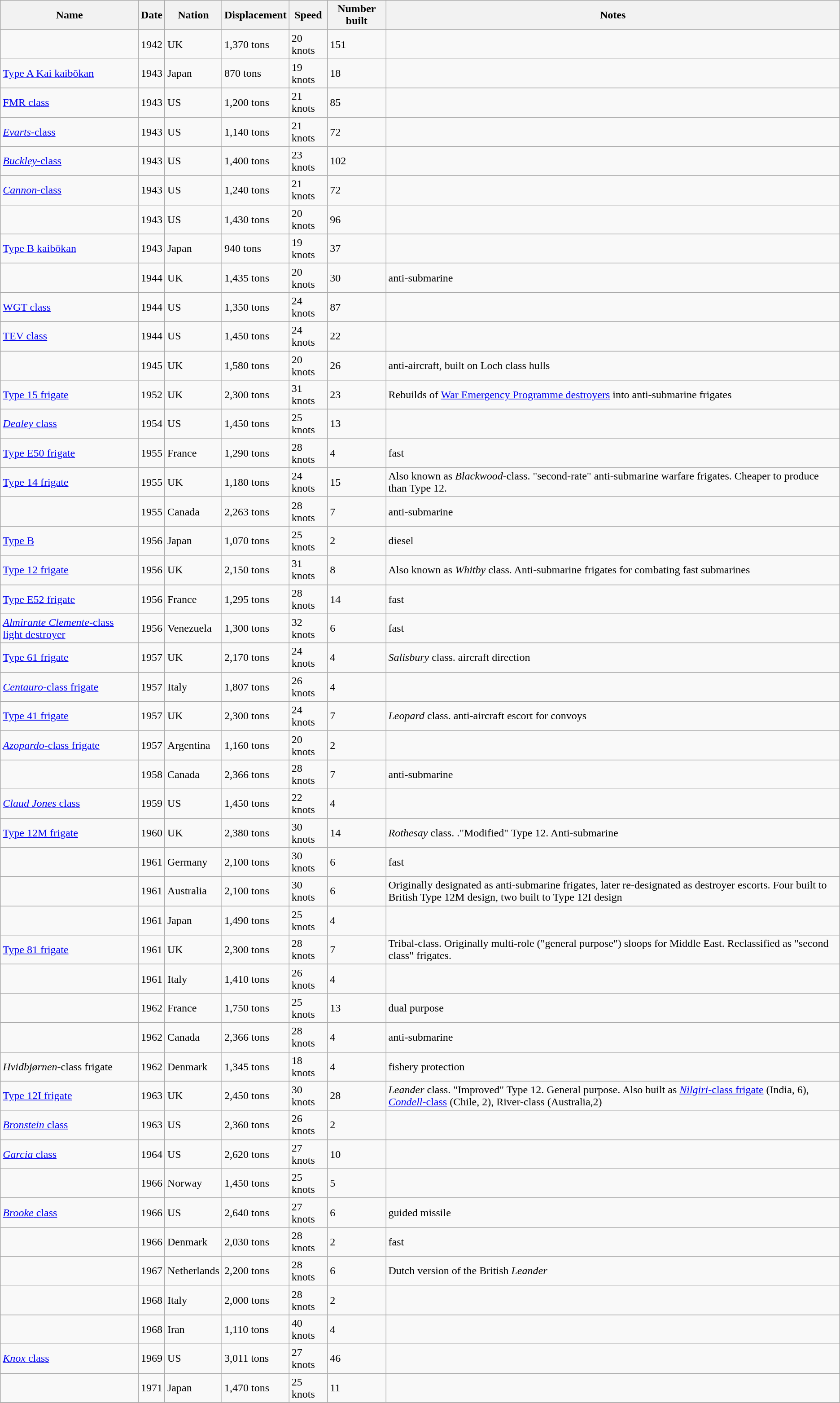<table class="wikitable sortable">
<tr>
<th>Name</th>
<th>Date</th>
<th>Nation</th>
<th data-sort-type="number">Displacement</th>
<th>Speed</th>
<th>Number built</th>
<th>Notes</th>
</tr>
<tr>
<td></td>
<td>1942</td>
<td>UK</td>
<td>1,370 tons</td>
<td>20 knots</td>
<td>151</td>
<td></td>
</tr>
<tr>
<td><a href='#'>Type A Kai kaibōkan</a></td>
<td>1943</td>
<td>Japan</td>
<td>870 tons</td>
<td>19 knots</td>
<td>18</td>
<td></td>
</tr>
<tr>
<td><a href='#'>FMR class</a></td>
<td>1943</td>
<td>US</td>
<td>1,200 tons</td>
<td>21 knots</td>
<td>85</td>
<td></td>
</tr>
<tr>
<td><a href='#'><em>Evarts</em>-class</a></td>
<td>1943</td>
<td>US</td>
<td>1,140 tons</td>
<td>21 knots</td>
<td>72</td>
<td></td>
</tr>
<tr>
<td><a href='#'><em>Buckley</em>-class</a></td>
<td>1943</td>
<td>US</td>
<td>1,400 tons</td>
<td>23 knots</td>
<td>102</td>
<td></td>
</tr>
<tr>
<td><a href='#'><em>Cannon</em>-class</a></td>
<td>1943</td>
<td>US</td>
<td>1,240 tons</td>
<td>21 knots</td>
<td>72</td>
<td></td>
</tr>
<tr>
<td></td>
<td>1943</td>
<td>US</td>
<td>1,430 tons</td>
<td>20 knots</td>
<td>96</td>
<td></td>
</tr>
<tr>
<td><a href='#'>Type B kaibōkan</a></td>
<td>1943</td>
<td>Japan</td>
<td>940 tons</td>
<td>19 knots</td>
<td>37</td>
<td></td>
</tr>
<tr>
<td></td>
<td>1944</td>
<td>UK</td>
<td>1,435 tons</td>
<td>20 knots</td>
<td>30</td>
<td>anti-submarine</td>
</tr>
<tr>
<td><a href='#'>WGT class</a></td>
<td>1944</td>
<td>US</td>
<td>1,350 tons</td>
<td>24 knots</td>
<td>87</td>
<td></td>
</tr>
<tr>
<td><a href='#'>TEV class</a></td>
<td>1944</td>
<td>US</td>
<td>1,450 tons</td>
<td>24 knots</td>
<td>22</td>
<td></td>
</tr>
<tr>
<td></td>
<td>1945</td>
<td>UK</td>
<td>1,580 tons</td>
<td>20 knots</td>
<td>26</td>
<td>anti-aircraft, built on Loch class hulls</td>
</tr>
<tr>
<td><a href='#'>Type 15 frigate</a></td>
<td>1952</td>
<td>UK</td>
<td>2,300 tons</td>
<td>31 knots</td>
<td>23</td>
<td>Rebuilds of <a href='#'>War Emergency Programme destroyers</a> into anti-submarine frigates</td>
</tr>
<tr>
<td><a href='#'><em>Dealey</em> class</a></td>
<td>1954</td>
<td>US</td>
<td>1,450 tons</td>
<td>25 knots</td>
<td>13</td>
<td></td>
</tr>
<tr>
<td><a href='#'>Type E50 frigate</a></td>
<td>1955</td>
<td>France</td>
<td>1,290 tons</td>
<td>28 knots</td>
<td>4</td>
<td>fast</td>
</tr>
<tr>
<td><a href='#'>Type 14 frigate</a></td>
<td>1955</td>
<td>UK</td>
<td>1,180 tons</td>
<td>24 knots</td>
<td>15</td>
<td>Also known as <em>Blackwood</em>-class. "second-rate" anti-submarine warfare frigates. Cheaper to produce than Type 12.</td>
</tr>
<tr>
<td></td>
<td>1955</td>
<td>Canada</td>
<td>2,263 tons</td>
<td>28 knots</td>
<td>7</td>
<td>anti-submarine</td>
</tr>
<tr>
<td><a href='#'>Type B</a></td>
<td>1956</td>
<td>Japan</td>
<td>1,070 tons</td>
<td>25 knots</td>
<td>2</td>
<td>diesel</td>
</tr>
<tr>
<td><a href='#'>Type 12 frigate</a></td>
<td>1956</td>
<td>UK</td>
<td>2,150 tons</td>
<td>31 knots</td>
<td>8</td>
<td>Also known as <em>Whitby</em> class. Anti-submarine frigates for combating fast submarines</td>
</tr>
<tr>
<td><a href='#'>Type E52 frigate</a></td>
<td>1956</td>
<td>France</td>
<td>1,295 tons</td>
<td>28 knots</td>
<td>14</td>
<td>fast</td>
</tr>
<tr>
<td><a href='#'><em>Almirante Clemente</em>-class light destroyer</a></td>
<td>1956</td>
<td>Venezuela</td>
<td>1,300 tons</td>
<td>32 knots</td>
<td>6</td>
<td>fast</td>
</tr>
<tr>
<td><a href='#'>Type 61 frigate</a></td>
<td>1957</td>
<td>UK</td>
<td>2,170 tons</td>
<td>24 knots</td>
<td>4</td>
<td><em>Salisbury</em> class. aircraft direction</td>
</tr>
<tr>
<td><a href='#'><em>Centauro</em>-class frigate</a></td>
<td>1957</td>
<td>Italy</td>
<td>1,807 tons</td>
<td>26 knots</td>
<td>4</td>
<td></td>
</tr>
<tr>
<td><a href='#'>Type 41 frigate</a></td>
<td>1957</td>
<td>UK</td>
<td>2,300 tons</td>
<td>24 knots</td>
<td>7</td>
<td><em>Leopard</em> class. anti-aircraft escort for convoys</td>
</tr>
<tr>
<td><a href='#'><em>Azopardo</em>-class frigate</a></td>
<td>1957</td>
<td>Argentina</td>
<td>1,160 tons</td>
<td>20 knots</td>
<td>2</td>
<td></td>
</tr>
<tr>
<td></td>
<td>1958</td>
<td>Canada</td>
<td>2,366 tons</td>
<td>28 knots</td>
<td>7</td>
<td>anti-submarine</td>
</tr>
<tr>
<td><a href='#'><em>Claud Jones</em> class</a></td>
<td>1959</td>
<td>US</td>
<td>1,450 tons</td>
<td>22 knots</td>
<td>4</td>
<td></td>
</tr>
<tr>
<td><a href='#'>Type 12M frigate</a></td>
<td>1960</td>
<td>UK</td>
<td>2,380 tons</td>
<td>30 knots</td>
<td>14</td>
<td><em>Rothesay</em> class. ."Modified" Type 12. Anti-submarine</td>
</tr>
<tr>
<td></td>
<td>1961</td>
<td>Germany</td>
<td>2,100 tons</td>
<td>30 knots</td>
<td>6</td>
<td>fast</td>
</tr>
<tr>
<td></td>
<td>1961</td>
<td>Australia</td>
<td>2,100 tons</td>
<td>30 knots</td>
<td>6</td>
<td>Originally designated as anti-submarine frigates, later re-designated as destroyer escorts. Four built to British Type 12M design, two built to Type 12I design</td>
</tr>
<tr>
<td></td>
<td>1961</td>
<td>Japan</td>
<td>1,490 tons</td>
<td>25 knots</td>
<td>4</td>
<td></td>
</tr>
<tr>
<td><a href='#'>Type 81 frigate</a></td>
<td>1961</td>
<td>UK</td>
<td>2,300 tons</td>
<td>28 knots</td>
<td>7</td>
<td>Tribal-class. Originally multi-role ("general purpose") sloops for Middle East. Reclassified as "second class" frigates.</td>
</tr>
<tr>
<td></td>
<td>1961</td>
<td>Italy</td>
<td>1,410 tons</td>
<td>26 knots</td>
<td>4</td>
<td></td>
</tr>
<tr>
<td></td>
<td>1962</td>
<td>France</td>
<td>1,750 tons</td>
<td>25 knots</td>
<td>13</td>
<td>dual purpose</td>
</tr>
<tr>
<td></td>
<td>1962</td>
<td>Canada</td>
<td>2,366 tons</td>
<td>28 knots</td>
<td>4</td>
<td>anti-submarine</td>
</tr>
<tr>
<td><em>Hvidbjørnen</em>-class frigate</td>
<td>1962</td>
<td>Denmark</td>
<td>1,345 tons</td>
<td>18 knots</td>
<td>4</td>
<td>fishery protection</td>
</tr>
<tr>
<td><a href='#'>Type 12I frigate</a></td>
<td>1963</td>
<td>UK</td>
<td>2,450 tons</td>
<td>30 knots</td>
<td>28</td>
<td><em>Leander</em> class. "Improved" Type 12. General purpose. Also built as <a href='#'><em>Nilgiri</em>-class frigate</a> (India, 6),  <a href='#'><em>Condell</em>-class</a> (Chile, 2), River-class (Australia,2)</td>
</tr>
<tr>
<td><a href='#'><em>Bronstein</em> class</a></td>
<td>1963</td>
<td>US</td>
<td>2,360 tons</td>
<td>26 knots</td>
<td>2</td>
<td></td>
</tr>
<tr>
<td><a href='#'><em>Garcia</em> class</a></td>
<td>1964</td>
<td>US</td>
<td>2,620 tons</td>
<td>27 knots</td>
<td>10</td>
<td></td>
</tr>
<tr>
<td></td>
<td>1966</td>
<td>Norway</td>
<td>1,450 tons</td>
<td>25 knots</td>
<td>5</td>
<td></td>
</tr>
<tr>
<td><a href='#'><em>Brooke</em> class</a></td>
<td>1966</td>
<td>US</td>
<td>2,640 tons</td>
<td>27 knots</td>
<td>6</td>
<td>guided missile</td>
</tr>
<tr>
<td></td>
<td>1966</td>
<td>Denmark</td>
<td>2,030 tons</td>
<td>28 knots</td>
<td>2</td>
<td>fast</td>
</tr>
<tr>
<td></td>
<td>1967</td>
<td>Netherlands</td>
<td>2,200 tons</td>
<td>28 knots</td>
<td>6</td>
<td>Dutch version of the British <em>Leander</em></td>
</tr>
<tr>
<td></td>
<td>1968</td>
<td>Italy</td>
<td>2,000 tons</td>
<td>28 knots</td>
<td>2</td>
<td></td>
</tr>
<tr>
<td></td>
<td>1968</td>
<td>Iran</td>
<td>1,110 tons</td>
<td>40 knots</td>
<td>4</td>
<td></td>
</tr>
<tr>
<td><a href='#'><em>Knox</em> class</a></td>
<td>1969</td>
<td>US</td>
<td>3,011 tons</td>
<td>27 knots</td>
<td>46</td>
<td></td>
</tr>
<tr>
<td></td>
<td>1971</td>
<td>Japan</td>
<td>1,470 tons</td>
<td>25 knots</td>
<td>11</td>
<td></td>
</tr>
<tr>
</tr>
</table>
